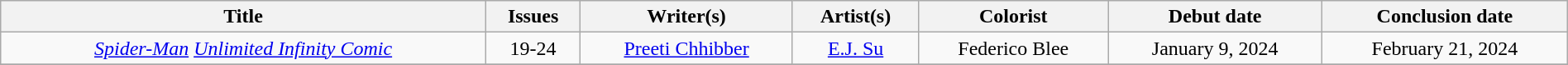<table class="wikitable" style="text-align:center; width:100%">
<tr>
<th scope="col">Title</th>
<th scope="col">Issues</th>
<th scope="col">Writer(s)</th>
<th scope="col">Artist(s)</th>
<th scope="col">Colorist</th>
<th scope="col">Debut date</th>
<th scope="col">Conclusion date</th>
</tr>
<tr>
<td><em><a href='#'>Spider-Man</a></em> <em><a href='#'>Unlimited Infinity Comic</a></em></td>
<td>19-24</td>
<td><a href='#'>Preeti Chhibber</a></td>
<td><a href='#'>E.J. Su</a></td>
<td>Federico Blee</td>
<td>January 9, 2024</td>
<td>February 21, 2024</td>
</tr>
<tr>
</tr>
</table>
